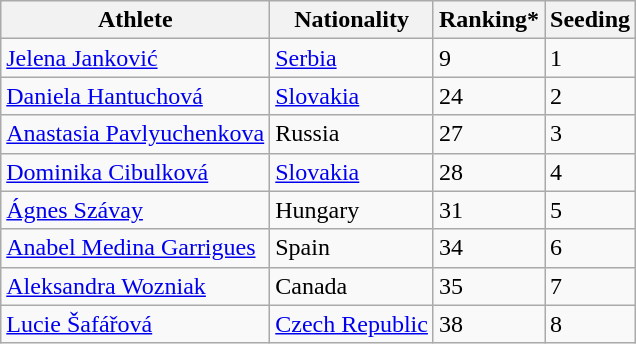<table class="wikitable" border="1">
<tr>
<th>Athlete</th>
<th>Nationality</th>
<th>Ranking*</th>
<th>Seeding</th>
</tr>
<tr>
<td><a href='#'>Jelena Janković</a></td>
<td> <a href='#'>Serbia</a></td>
<td>9</td>
<td>1</td>
</tr>
<tr>
<td><a href='#'>Daniela Hantuchová</a></td>
<td> <a href='#'>Slovakia</a></td>
<td>24</td>
<td>2</td>
</tr>
<tr>
<td><a href='#'>Anastasia Pavlyuchenkova</a></td>
<td> Russia</td>
<td>27</td>
<td>3</td>
</tr>
<tr>
<td><a href='#'>Dominika Cibulková</a></td>
<td> <a href='#'>Slovakia</a></td>
<td>28</td>
<td>4</td>
</tr>
<tr>
<td><a href='#'>Ágnes Szávay</a></td>
<td> Hungary</td>
<td>31</td>
<td>5</td>
</tr>
<tr>
<td><a href='#'>Anabel Medina Garrigues</a></td>
<td> Spain</td>
<td>34</td>
<td>6</td>
</tr>
<tr>
<td><a href='#'>Aleksandra Wozniak</a></td>
<td> Canada</td>
<td>35</td>
<td>7</td>
</tr>
<tr>
<td><a href='#'>Lucie Šafářová</a></td>
<td> <a href='#'>Czech Republic</a></td>
<td>38</td>
<td>8</td>
</tr>
</table>
